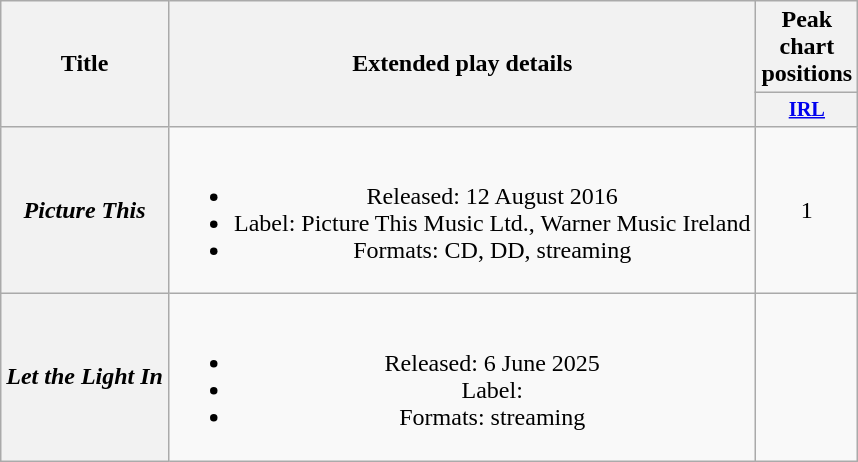<table class="wikitable plainrowheaders" style="text-align:center">
<tr>
<th rowspan="2">Title</th>
<th rowspan="2">Extended play details</th>
<th colspan="1">Peak<br> chart<br> positions</th>
</tr>
<tr>
<th style="width:3em;font-size:85%" colspan=2><a href='#'>IRL</a><br></th>
</tr>
<tr>
<th scope="row"><em>Picture This</em></th>
<td><br><ul><li>Released: 12 August 2016</li><li>Label: Picture This Music Ltd., Warner Music Ireland</li><li>Formats: CD, DD, streaming</li></ul></td>
<td>1</td>
</tr>
<tr>
<th scope="row"><em>Let the Light In</em></th>
<td><br><ul><li>Released: 6 June 2025</li><li>Label:</li><li>Formats: streaming</li></ul></td>
<td></td>
</tr>
</table>
